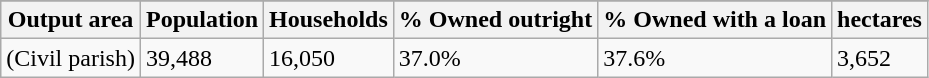<table class="wikitable">
<tr>
</tr>
<tr>
<th>Output area</th>
<th>Population</th>
<th>Households</th>
<th>% Owned outright</th>
<th>% Owned with a loan</th>
<th>hectares</th>
</tr>
<tr>
<td>(Civil parish)</td>
<td>39,488</td>
<td>16,050</td>
<td>37.0%</td>
<td>37.6%</td>
<td>3,652</td>
</tr>
</table>
